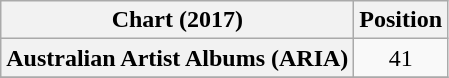<table class="wikitable plainrowheaders" style="text-align:center">
<tr>
<th scope="col">Chart (2017)</th>
<th scope="col">Position</th>
</tr>
<tr>
<th scope="row">Australian Artist Albums (ARIA)</th>
<td>41</td>
</tr>
<tr>
</tr>
</table>
